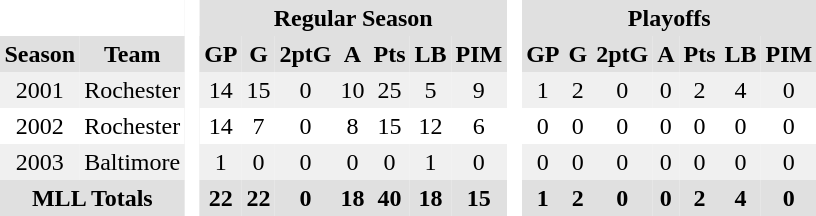<table BORDER="0" CELLPADDING="3" CELLSPACING="0">
<tr ALIGN="center" bgcolor="#e0e0e0">
<th colspan="2" bgcolor="#ffffff"> </th>
<th rowspan="99" bgcolor="#ffffff"> </th>
<th colspan="7">Regular Season</th>
<th rowspan="99" bgcolor="#ffffff"> </th>
<th colspan="7">Playoffs</th>
</tr>
<tr ALIGN="center" bgcolor="#e0e0e0">
<th>Season</th>
<th>Team</th>
<th>GP</th>
<th>G</th>
<th>2ptG</th>
<th>A</th>
<th>Pts</th>
<th>LB</th>
<th>PIM</th>
<th>GP</th>
<th>G</th>
<th>2ptG</th>
<th>A</th>
<th>Pts</th>
<th>LB</th>
<th>PIM</th>
</tr>
<tr ALIGN="center" bgcolor="#f0f0f0">
<td>2001</td>
<td>Rochester</td>
<td>14</td>
<td>15</td>
<td>0</td>
<td>10</td>
<td>25</td>
<td>5</td>
<td>9</td>
<td>1</td>
<td>2</td>
<td>0</td>
<td>0</td>
<td>2</td>
<td>4</td>
<td>0</td>
</tr>
<tr ALIGN="center">
<td>2002</td>
<td>Rochester</td>
<td>14</td>
<td>7</td>
<td>0</td>
<td>8</td>
<td>15</td>
<td>12</td>
<td>6</td>
<td>0</td>
<td>0</td>
<td>0</td>
<td>0</td>
<td>0</td>
<td>0</td>
<td>0</td>
</tr>
<tr ALIGN="center" bgcolor="#f0f0f0">
<td>2003</td>
<td>Baltimore</td>
<td>1</td>
<td>0</td>
<td>0</td>
<td>0</td>
<td>0</td>
<td>1</td>
<td>0</td>
<td>0</td>
<td>0</td>
<td>0</td>
<td>0</td>
<td>0</td>
<td>0</td>
<td>0</td>
</tr>
<tr ALIGN="center" bgcolor="#e0e0e0">
<th colspan="2">MLL Totals</th>
<th>22</th>
<th>22</th>
<th>0</th>
<th>18</th>
<th>40</th>
<th>18</th>
<th>15</th>
<th>1</th>
<th>2</th>
<th>0</th>
<th>0</th>
<th>2</th>
<th>4</th>
<th>0</th>
</tr>
</table>
